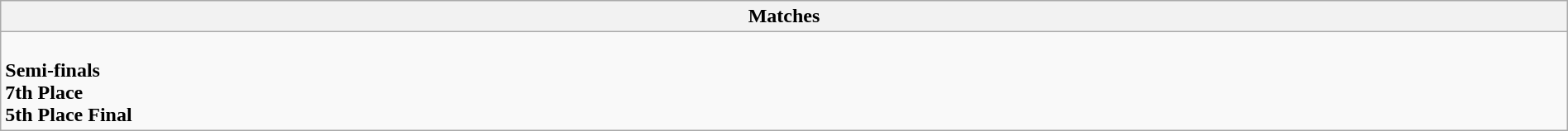<table class="wikitable collapsible collapsed" style="width:100%;">
<tr>
<th>Matches</th>
</tr>
<tr>
<td><br><strong>Semi-finals</strong>

<br><strong>7th Place</strong>
<br><strong>5th Place Final</strong>
</td>
</tr>
</table>
